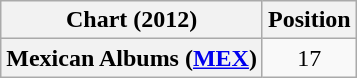<table class="wikitable plainrowheaders sortable" style="text-align:center;">
<tr>
<th scope="col">Chart (2012)</th>
<th scope="col">Position</th>
</tr>
<tr>
<th scope="row">Mexican Albums (<a href='#'>MEX</a>)</th>
<td>17</td>
</tr>
</table>
